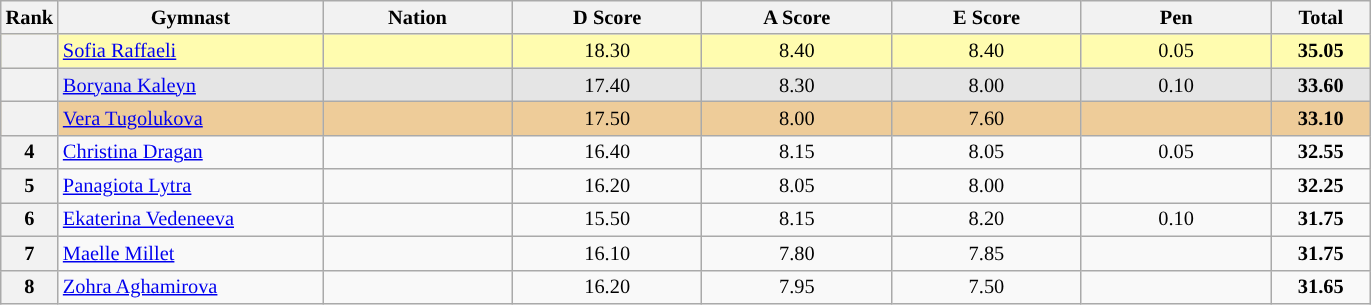<table class="wikitable sortable" style="text-align:center; font-size:85%">
<tr>
<th scope="col" style="width:20px;">Rank</th>
<th ! scope="col" style="width:170px;">Gymnast</th>
<th ! scope="col" style="width:120px;">Nation</th>
<th ! scope="col" style="width:120px;">D Score</th>
<th ! scope="col" style="width:120px;">A Score</th>
<th ! scope="col" style="width:120px;">E Score</th>
<th ! scope="col" style="width:120px;">Pen</th>
<th scope="col" style="width:60px;" !>Total</th>
</tr>
<tr bgcolor=fffcaf>
<th scope=row></th>
<td align=left><a href='#'>Sofia Raffaeli</a></td>
<td style="text-align:left;"></td>
<td>18.30</td>
<td>8.40</td>
<td>8.40</td>
<td>0.05</td>
<td><strong>35.05</strong></td>
</tr>
<tr bgcolor=e5e5e5>
<th scope=row></th>
<td align=left><a href='#'>Boryana Kaleyn</a></td>
<td style="text-align:left;"></td>
<td>17.40</td>
<td>8.30</td>
<td>8.00</td>
<td>0.10</td>
<td><strong>33.60</strong></td>
</tr>
<tr bgcolor=eecc99>
<th scope=row></th>
<td align=left><a href='#'>Vera Tugolukova</a></td>
<td style="text-align:left;"></td>
<td>17.50</td>
<td>8.00</td>
<td>7.60</td>
<td></td>
<td><strong>33.10</strong></td>
</tr>
<tr>
<th scope=row>4</th>
<td align=left><a href='#'>Christina Dragan</a></td>
<td style="text-align:left;"></td>
<td>16.40</td>
<td>8.15</td>
<td>8.05</td>
<td>0.05</td>
<td><strong>32.55</strong></td>
</tr>
<tr>
<th scope=row>5</th>
<td align=left><a href='#'>Panagiota Lytra</a></td>
<td style="text-align:left;"></td>
<td>16.20</td>
<td>8.05</td>
<td>8.00</td>
<td></td>
<td><strong>32.25</strong></td>
</tr>
<tr>
<th scope=row>6</th>
<td align=left><a href='#'>Ekaterina Vedeneeva</a></td>
<td style="text-align:left;"></td>
<td>15.50</td>
<td>8.15</td>
<td>8.20</td>
<td>0.10</td>
<td><strong>31.75</strong></td>
</tr>
<tr>
<th scope=row>7</th>
<td align=left><a href='#'>Maelle Millet</a></td>
<td style="text-align:left;"></td>
<td>16.10</td>
<td>7.80</td>
<td>7.85</td>
<td></td>
<td><strong>31.75</strong></td>
</tr>
<tr>
<th scope=row>8</th>
<td align=left><a href='#'>Zohra Aghamirova</a></td>
<td style="text-align:left;"></td>
<td>16.20</td>
<td>7.95</td>
<td>7.50</td>
<td></td>
<td><strong>31.65</strong></td>
</tr>
</table>
